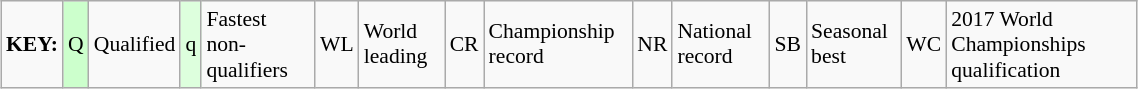<table class="wikitable" style="margin:0.5em auto; font-size:90%;position:relative;" width=60%>
<tr>
<td><strong>KEY:</strong></td>
<td bgcolor=ccffcc align=center>Q</td>
<td>Qualified</td>
<td bgcolor=ddffdd align=center>q</td>
<td>Fastest non-qualifiers</td>
<td align=center>WL</td>
<td>World leading</td>
<td align=center>CR</td>
<td>Championship record</td>
<td align=center>NR</td>
<td>National record</td>
<td align=center>SB</td>
<td>Seasonal best</td>
<td align=center>WC</td>
<td>2017 World Championships qualification</td>
</tr>
</table>
